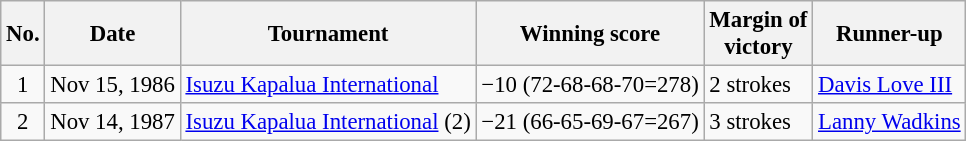<table class="wikitable" style="font-size:95%;">
<tr>
<th>No.</th>
<th>Date</th>
<th>Tournament</th>
<th>Winning score</th>
<th>Margin of<br>victory</th>
<th>Runner-up</th>
</tr>
<tr>
<td align=center>1</td>
<td align=right>Nov 15, 1986</td>
<td><a href='#'>Isuzu Kapalua International</a></td>
<td>−10 (72-68-68-70=278)</td>
<td>2 strokes</td>
<td> <a href='#'>Davis Love III</a></td>
</tr>
<tr>
<td align=center>2</td>
<td align=right>Nov 14, 1987</td>
<td><a href='#'>Isuzu Kapalua International</a> (2)</td>
<td>−21 (66-65-69-67=267)</td>
<td>3 strokes</td>
<td> <a href='#'>Lanny Wadkins</a></td>
</tr>
</table>
